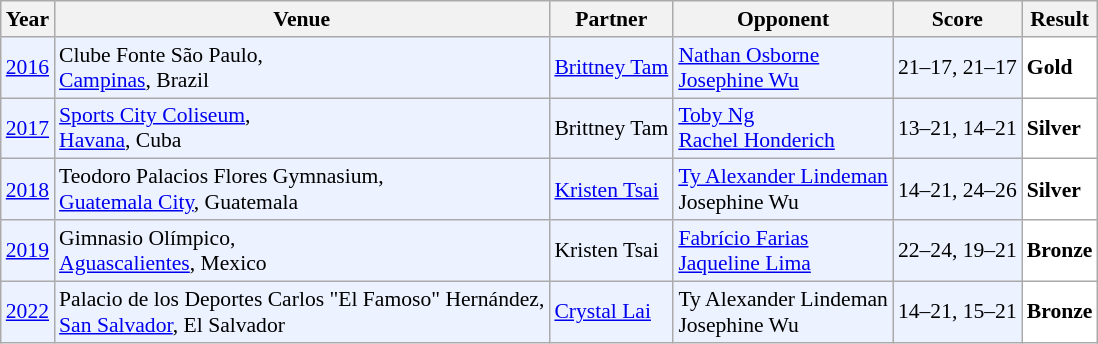<table class="sortable wikitable" style="font-size: 90%;">
<tr>
<th>Year</th>
<th>Venue</th>
<th>Partner</th>
<th>Opponent</th>
<th>Score</th>
<th>Result</th>
</tr>
<tr style="background:#ECF2FF">
<td align="center"><a href='#'>2016</a></td>
<td align="left">Clube Fonte São Paulo,<br><a href='#'>Campinas</a>, Brazil</td>
<td align="left"> <a href='#'>Brittney Tam</a></td>
<td align="left"> <a href='#'>Nathan Osborne</a><br> <a href='#'>Josephine Wu</a></td>
<td align="left">21–17, 21–17</td>
<td style="text-align:left; background:white"> <strong>Gold</strong></td>
</tr>
<tr style="background:#ECF2FF">
<td align="center"><a href='#'>2017</a></td>
<td align="left"><a href='#'>Sports City Coliseum</a>,<br><a href='#'>Havana</a>, Cuba</td>
<td align="left"> Brittney Tam</td>
<td align="left"> <a href='#'>Toby Ng</a><br> <a href='#'>Rachel Honderich</a></td>
<td align="left">13–21, 14–21</td>
<td style="text-align:left; background:white"> <strong>Silver</strong></td>
</tr>
<tr style="background:#ECF2FF">
<td align="center"><a href='#'>2018</a></td>
<td align="left">Teodoro Palacios Flores Gymnasium,<br><a href='#'>Guatemala City</a>, Guatemala</td>
<td align="left"> <a href='#'>Kristen Tsai</a></td>
<td align="left"> <a href='#'>Ty Alexander Lindeman</a><br> Josephine Wu</td>
<td align="left">14–21, 24–26</td>
<td style="text-align:left; background:white"> <strong>Silver</strong></td>
</tr>
<tr style="background:#ECF2FF">
<td align="center"><a href='#'>2019</a></td>
<td align="left">Gimnasio Olímpico,<br><a href='#'>Aguascalientes</a>, Mexico</td>
<td align="left"> Kristen Tsai</td>
<td align="left"> <a href='#'>Fabrício Farias</a><br> <a href='#'>Jaqueline Lima</a></td>
<td align="left">22–24, 19–21</td>
<td style="text-align:left; background:white"> <strong>Bronze</strong></td>
</tr>
<tr style="background:#ECF2FF">
<td align="center"><a href='#'>2022</a></td>
<td align="left">Palacio de los Deportes Carlos "El Famoso" Hernández,<br><a href='#'>San Salvador</a>, El Salvador</td>
<td align="left"> <a href='#'>Crystal Lai</a></td>
<td align="left"> Ty Alexander Lindeman<br> Josephine Wu</td>
<td align="left">14–21, 15–21</td>
<td style="text-align:left; background:white"> <strong>Bronze</strong></td>
</tr>
</table>
